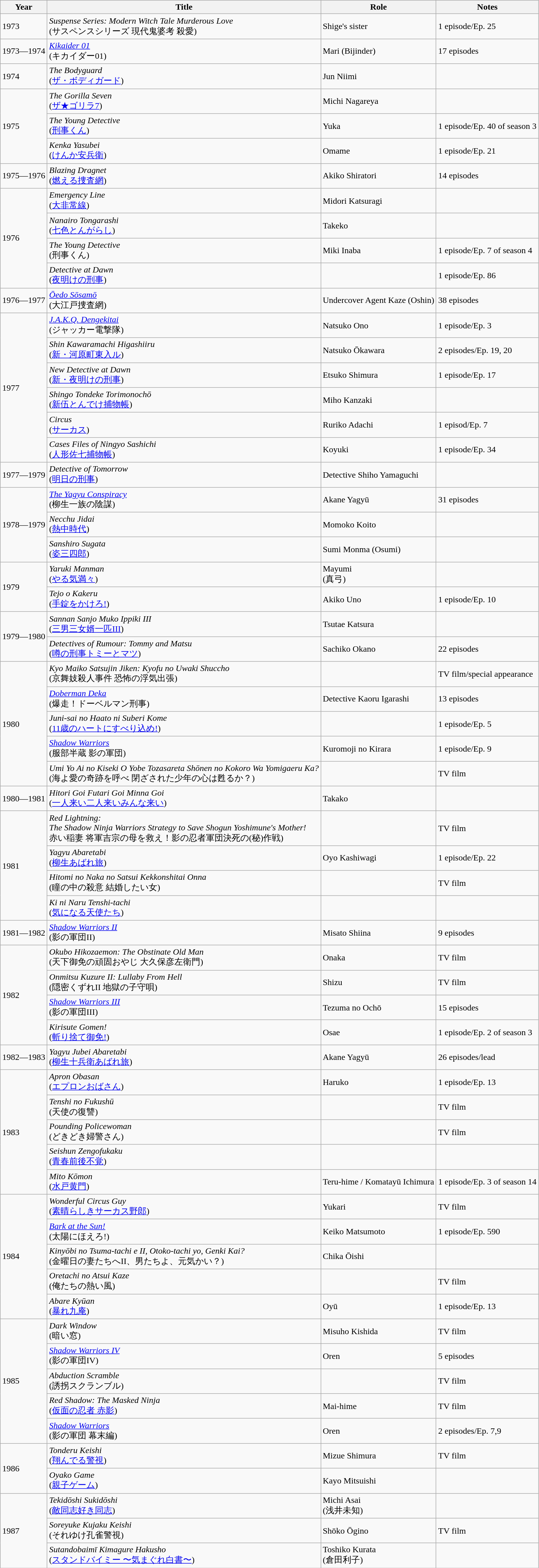<table class="wikitable sortable">
<tr>
<th>Year</th>
<th>Title</th>
<th>Role</th>
<th>Notes</th>
</tr>
<tr>
<td>1973</td>
<td><em>Suspense Series: Modern Witch Tale Murderous Love</em><br>(サスペンスシリーズ 現代鬼婆考 殺愛)</td>
<td>Shige's sister</td>
<td>1 episode/Ep. 25</td>
</tr>
<tr>
<td>1973—1974</td>
<td><em><a href='#'>Kikaider 01</a></em><br>(キカイダー01)</td>
<td>Mari (Bijinder)</td>
<td>17 episodes</td>
</tr>
<tr>
<td>1974</td>
<td><em>The Bodyguard</em><br>(<a href='#'>ザ・ボディガード</a>)</td>
<td>Jun Niimi</td>
<td></td>
</tr>
<tr>
<td rowspan=3>1975</td>
<td><em>The Gorilla Seven</em><br>(<a href='#'>ザ★ゴリラ7</a>)</td>
<td>Michi Nagareya</td>
<td></td>
</tr>
<tr>
<td><em>The Young Detective</em><br>(<a href='#'>刑事くん</a>)</td>
<td>Yuka</td>
<td>1 episode/Ep. 40 of season 3</td>
</tr>
<tr>
<td><em>Kenka Yasubei</em><br>(<a href='#'>けんか安兵衛</a>)</td>
<td>Omame</td>
<td>1 episode/Ep. 21</td>
</tr>
<tr>
<td>1975—1976</td>
<td><em>Blazing Dragnet</em><br>(<a href='#'>燃える捜査網</a>)</td>
<td>Akiko Shiratori</td>
<td>14 episodes</td>
</tr>
<tr>
<td rowspan=4>1976</td>
<td><em>Emergency Line</em><br>(<a href='#'>大非常線</a>)</td>
<td>Midori Katsuragi</td>
<td></td>
</tr>
<tr>
<td><em>Nanairo Tongarashi</em><br>(<a href='#'>七色とんがらし</a>)</td>
<td>Takeko</td>
<td></td>
</tr>
<tr>
<td><em>The Young Detective</em><br>(刑事くん)</td>
<td>Miki Inaba</td>
<td>1 episode/Ep. 7 of season 4</td>
</tr>
<tr>
<td><em>Detective at Dawn</em><br>(<a href='#'>夜明けの刑事</a>)</td>
<td></td>
<td>1 episode/Ep. 86</td>
</tr>
<tr>
<td>1976—1977</td>
<td><em><a href='#'>Ōedo Sōsamō</a></em><br>(大江戸捜査網)</td>
<td>Undercover Agent Kaze (Oshin)</td>
<td>38 episodes</td>
</tr>
<tr>
<td rowspan=6>1977</td>
<td><em><a href='#'>J.A.K.Q. Dengekitai</a></em><br>(ジャッカー電撃隊)</td>
<td>Natsuko Ono</td>
<td>1 episode/Ep. 3</td>
</tr>
<tr>
<td><em>Shin Kawaramachi Higashiiru</em><br>(<a href='#'>新・河原町東入ル</a>)</td>
<td>Natsuko Ōkawara</td>
<td>2 episodes/Ep. 19, 20</td>
</tr>
<tr>
<td><em>New Detective at Dawn</em><br>(<a href='#'>新・夜明けの刑事</a>)</td>
<td>Etsuko Shimura</td>
<td>1 episode/Ep. 17</td>
</tr>
<tr>
<td><em>Shingo Tondeke Torimonochō</em><br>(<a href='#'>新伍とんでけ捕物帳</a>)</td>
<td>Miho Kanzaki</td>
<td></td>
</tr>
<tr>
<td><em>Circus</em><br>(<a href='#'>サーカス</a>)</td>
<td>Ruriko Adachi</td>
<td>1 episod/Ep. 7</td>
</tr>
<tr>
<td><em>Cases Files of Ningyo Sashichi</em><br>(<a href='#'>人形佐七捕物帳</a>)</td>
<td>Koyuki</td>
<td>1 episode/Ep. 34</td>
</tr>
<tr>
<td>1977—1979</td>
<td><em>Detective of Tomorrow</em><br>(<a href='#'>明日の刑事</a>)</td>
<td>Detective Shiho Yamaguchi</td>
<td></td>
</tr>
<tr>
<td rowspan=3>1978—1979</td>
<td><em><a href='#'>The Yagyu Conspiracy</a></em><br>(柳生一族の陰謀)</td>
<td>Akane Yagyū</td>
<td>31 episodes</td>
</tr>
<tr>
<td><em>Necchu Jidai</em><br>(<a href='#'>熱中時代</a>)</td>
<td>Momoko Koito</td>
<td></td>
</tr>
<tr>
<td><em>Sanshiro Sugata</em><br>(<a href='#'>姿三四郎</a>)</td>
<td>Sumi Monma (Osumi)</td>
<td></td>
</tr>
<tr>
<td rowspan=2>1979</td>
<td><em>Yaruki Manman</em><br>(<a href='#'>やる気満々</a>)</td>
<td>Mayumi<br>(真弓)</td>
<td></td>
</tr>
<tr>
<td><em>Tejo o Kakeru</em><br>(<a href='#'>手錠をかけろ!</a>)</td>
<td>Akiko Uno</td>
<td>1 episode/Ep. 10</td>
</tr>
<tr>
<td rowspan=2>1979—1980</td>
<td><em>Sannan Sanjo Muko Ippiki III</em><br>(<a href='#'>三男三女婿一匹III</a>)</td>
<td>Tsutae Katsura</td>
<td></td>
</tr>
<tr>
<td><em>Detectives of Rumour: Tommy and Matsu</em><br>(<a href='#'>噂の刑事トミーとマツ</a>)</td>
<td>Sachiko Okano</td>
<td>22 episodes</td>
</tr>
<tr>
<td rowspan=5>1980</td>
<td><em>Kyo Maiko Satsujin Jiken: Kyofu no Uwaki Shuccho</em><br>(京舞妓殺人事件 恐怖の浮気出張)</td>
<td></td>
<td>TV film/special appearance</td>
</tr>
<tr>
<td><em><a href='#'>Doberman Deka</a></em><br>(爆走！ドーベルマン刑事)</td>
<td>Detective Kaoru Igarashi</td>
<td>13 episodes</td>
</tr>
<tr>
<td><em>Juni-sai no Haato ni Suberi Kome</em><br>(<a href='#'>11歳のハートにすべり込め!</a>)</td>
<td></td>
<td>1 episode/Ep. 5</td>
</tr>
<tr>
<td><em><a href='#'>Shadow Warriors</a></em><br>(服部半蔵 影の軍団)</td>
<td>Kuromoji no Kirara</td>
<td>1 episode/Ep. 9</td>
</tr>
<tr>
<td><em>Umi Yo Ai no Kiseki O Yobe Tozasareta Shōnen no Kokoro Wa Yomigaeru Ka?</em><br>(海よ愛の奇跡を呼べ 閉ざされた少年の心は甦るか？)</td>
<td></td>
<td>TV film</td>
</tr>
<tr>
<td>1980—1981</td>
<td><em>Hitori Goi Futari Goi Minna Goi</em><br>(<a href='#'>一人来い二人来いみんな来い</a>)</td>
<td>Takako</td>
<td></td>
</tr>
<tr>
<td rowspan=4>1981</td>
<td><em>Red Lightning:<br>The Shadow Ninja Warriors Strategy to Save Shogun Yoshimune's Mother!</em><br>赤い稲妻 将軍吉宗の母を救え！影の忍者軍団決死の(秘)作戦)</td>
<td></td>
<td>TV film</td>
</tr>
<tr>
<td><em>Yagyu Abaretabi</em><br>(<a href='#'>柳生あばれ旅</a>)</td>
<td>Oyo Kashiwagi</td>
<td>1 episode/Ep. 22</td>
</tr>
<tr>
<td><em>Hitomi no Naka no Satsui Kekkonshitai Onna</em><br>(瞳の中の殺意 結婚したい女)</td>
<td></td>
<td>TV film</td>
</tr>
<tr>
<td><em>Ki ni Naru Tenshi-tachi</em><br>(<a href='#'>気になる天使たち</a>)</td>
<td></td>
<td></td>
</tr>
<tr>
<td>1981—1982</td>
<td><em><a href='#'>Shadow Warriors II</a></em><br>(影の軍団II)</td>
<td>Misato Shiina</td>
<td>9 episodes</td>
</tr>
<tr>
<td rowspan=4>1982</td>
<td><em>Okubo Hikozaemon: The Obstinate Old Man</em><br>(天下御免の頑固おやじ 大久保彦左衛門)</td>
<td>Onaka</td>
<td>TV film</td>
</tr>
<tr>
<td><em>Onmitsu Kuzure II: Lullaby From Hell</em><br>(隠密くずれII 地獄の子守唄)</td>
<td>Shizu</td>
<td>TV film</td>
</tr>
<tr>
<td><em><a href='#'>Shadow Warriors III</a></em><br>(影の軍団III)</td>
<td>Tezuma no Ochō</td>
<td>15 episodes</td>
</tr>
<tr>
<td><em>Kirisute Gomen!</em><br>(<a href='#'>斬り捨て御免!</a>)</td>
<td>Osae</td>
<td>1 episode/Ep. 2 of season 3</td>
</tr>
<tr>
<td>1982—1983</td>
<td><em>Yagyu Jubei Abaretabi</em><br>(<a href='#'>柳生十兵衛あばれ旅</a>)</td>
<td>Akane Yagyū</td>
<td>26 episodes/lead</td>
</tr>
<tr>
<td rowspan=5>1983</td>
<td><em>Apron Obasan</em><br>(<a href='#'>エプロンおばさん</a>)</td>
<td>Haruko</td>
<td>1 episode/Ep. 13</td>
</tr>
<tr>
<td><em>Tenshi no Fukushū</em><br>(天使の復讐)</td>
<td></td>
<td>TV film</td>
</tr>
<tr>
<td><em>Pounding Policewoman</em><br>(どきどき婦警さん)</td>
<td></td>
<td>TV film</td>
</tr>
<tr>
<td><em>Seishun Zengofukaku</em><br>(<a href='#'>青春前後不覚</a>)</td>
<td></td>
<td></td>
</tr>
<tr>
<td><em>Mito Kōmon</em><br>(<a href='#'>水戸黄門</a>)</td>
<td>Teru-hime / Komatayū Ichimura</td>
<td>1 episode/Ep. 3 of season 14</td>
</tr>
<tr>
<td rowspan=5>1984</td>
<td><em>Wonderful Circus Guy</em><br>(<a href='#'>素晴らしきサーカス野郎</a>)</td>
<td>Yukari</td>
<td>TV film</td>
</tr>
<tr>
<td><em><a href='#'>Bark at the Sun!</a></em><br>(太陽にほえろ!)</td>
<td>Keiko Matsumoto</td>
<td>1 episode/Ep. 590</td>
</tr>
<tr>
<td><em>Kinyōbi no Tsuma-tachi e II, Otoko-tachi yo, Genki Kai?</em><br>(金曜日の妻たちへII、男たちよ、元気かい？)</td>
<td>Chika Ōishi</td>
<td></td>
</tr>
<tr>
<td><em>Oretachi no Atsui Kaze</em><br>(俺たちの熱い風)</td>
<td></td>
<td>TV film</td>
</tr>
<tr>
<td><em>Abare Kyūan</em><br>(<a href='#'>暴れ九庵</a>)</td>
<td>Oyū</td>
<td>1 episode/Ep. 13</td>
</tr>
<tr>
<td rowspan=5>1985</td>
<td><em>Dark Window</em><br>(暗い窓)</td>
<td>Misuho Kishida</td>
<td>TV film</td>
</tr>
<tr>
<td><em><a href='#'>Shadow Warriors IV</a></em><br>(影の軍団IV)</td>
<td>Oren</td>
<td>5 episodes</td>
</tr>
<tr>
<td><em>Abduction Scramble</em><br>(誘拐スクランブル)</td>
<td></td>
<td>TV film</td>
</tr>
<tr>
<td><em>Red Shadow: The Masked Ninja</em><br>(<a href='#'>仮面の忍者 赤影</a>)</td>
<td>Mai-hime</td>
<td>TV film</td>
</tr>
<tr>
<td><em><a href='#'>Shadow Warriors</a></em><br>(影の軍団 幕末編)</td>
<td>Oren</td>
<td>2 episodes/Ep. 7,9</td>
</tr>
<tr>
<td rowspan=2>1986</td>
<td><em>Tonderu Keishi</em><br>(<a href='#'>翔んでる警視</a>)</td>
<td>Mizue Shimura</td>
<td>TV film</td>
</tr>
<tr>
<td><em>Oyako Game</em><br>(<a href='#'>親子ゲーム</a>)</td>
<td>Kayo Mitsuishi</td>
<td></td>
</tr>
<tr>
<td rowspan=3>1987</td>
<td><em>Tekidōshi Sukidōshi</em><br>(<a href='#'>敵同志好き同志</a>)</td>
<td>Michi Asai<br>(浅井未知)</td>
<td></td>
</tr>
<tr>
<td><em>Soreyuke Kujaku Keishi</em><br>(それゆけ孔雀警視)</td>
<td>Shōko Ōgino</td>
<td>TV film</td>
</tr>
<tr>
<td><em>Sutandobaimī Kimagure Hakusho</em><br>(<a href='#'>スタンドバイミー 〜気まぐれ白書〜</a>)</td>
<td>Toshiko Kurata<br>(倉田利子)</td>
<td></td>
</tr>
</table>
